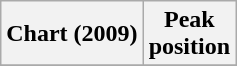<table class="wikitable plainrowheaders" style="text-align:center">
<tr>
<th scope="col">Chart (2009)</th>
<th scope="col">Peak<br>position</th>
</tr>
<tr>
</tr>
</table>
